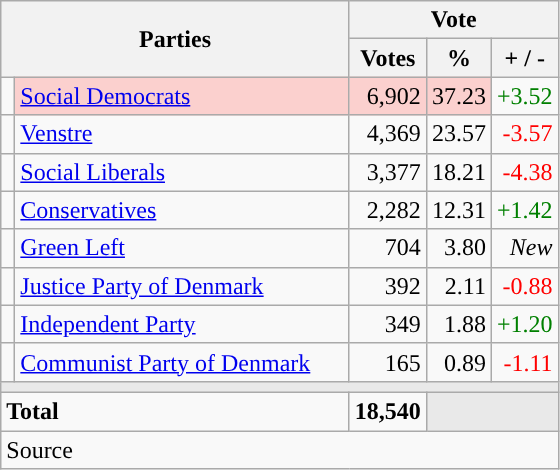<table class="wikitable" style="text-align:right;">
<tr>
<th style="text-align:centre;" rowspan="2" colspan="2" width="225">Parties</th>
<th colspan="3">Vote</th>
</tr>
<tr>
<th width="15">Votes</th>
<th width="15">%</th>
<th width="15">+ / -</th>
</tr>
<tr>
<td width="2" style="color:inherit;background:"></td>
<td bgcolor=#fbd0ce  align="left"><a href='#'>Social Democrats</a></td>
<td bgcolor=#fbd0ce>6,902</td>
<td bgcolor=#fbd0ce>37.23</td>
<td style=color:green;>+3.52</td>
</tr>
<tr>
<td width="2" style="color:inherit;background:"></td>
<td align="left"><a href='#'>Venstre</a></td>
<td>4,369</td>
<td>23.57</td>
<td style=color:red;>-3.57</td>
</tr>
<tr>
<td width="2" style="color:inherit;background:"></td>
<td align="left"><a href='#'>Social Liberals</a></td>
<td>3,377</td>
<td>18.21</td>
<td style=color:red;>-4.38</td>
</tr>
<tr>
<td width="2" style="color:inherit;background:"></td>
<td align="left"><a href='#'>Conservatives</a></td>
<td>2,282</td>
<td>12.31</td>
<td style=color:green;>+1.42</td>
</tr>
<tr>
<td width="2" style="color:inherit;background:"></td>
<td align="left"><a href='#'>Green Left</a></td>
<td>704</td>
<td>3.80</td>
<td><em>New</em></td>
</tr>
<tr>
<td width="2" style="color:inherit;background:"></td>
<td align="left"><a href='#'>Justice Party of Denmark</a></td>
<td>392</td>
<td>2.11</td>
<td style=color:red;>-0.88</td>
</tr>
<tr>
<td width="2" style="color:inherit;background:"></td>
<td align="left"><a href='#'>Independent Party</a></td>
<td>349</td>
<td>1.88</td>
<td style=color:green;>+1.20</td>
</tr>
<tr>
<td width="2" style="color:inherit;background:"></td>
<td align="left"><a href='#'>Communist Party of Denmark</a></td>
<td>165</td>
<td>0.89</td>
<td style=color:red;>-1.11</td>
</tr>
<tr>
<td colspan="7" bgcolor="#E9E9E9"></td>
</tr>
<tr>
<td align="left" colspan="2"><strong>Total</strong></td>
<td><strong>18,540</strong></td>
<td bgcolor="#E9E9E9" colspan="2"></td>
</tr>
<tr>
<td align="left" colspan="6">Source</td>
</tr>
</table>
